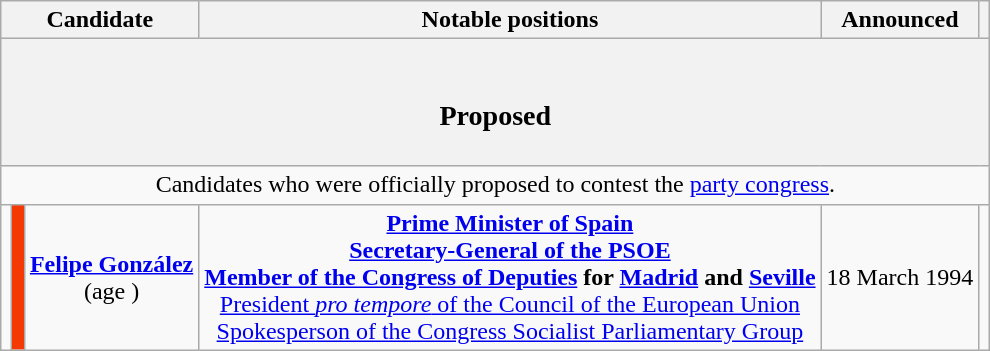<table class="wikitable" style="text-align:center;">
<tr>
<th colspan="3">Candidate</th>
<th>Notable positions</th>
<th>Announced</th>
<th></th>
</tr>
<tr>
<th colspan="6"><br><h3>Proposed</h3></th>
</tr>
<tr>
<td colspan="6">Candidates who were officially proposed to contest the <a href='#'>party congress</a>.</td>
</tr>
<tr>
<td></td>
<td width="1px" style="color:inherit;background:#F53903"></td>
<td><strong><a href='#'>Felipe González</a></strong><br>(age )</td>
<td><strong><a href='#'>Prime Minister of Spain</a> <br><a href='#'>Secretary-General of the PSOE</a> <br><a href='#'>Member of the Congress of Deputies</a> for <a href='#'>Madrid</a> and <a href='#'>Seville</a> </strong><br><a href='#'>President <em>pro tempore</em> of the Council of the European Union</a> <br><a href='#'>Spokesperson of the Congress Socialist Parliamentary Group</a> </td>
<td>18 March 1994</td>
<td></td>
</tr>
</table>
